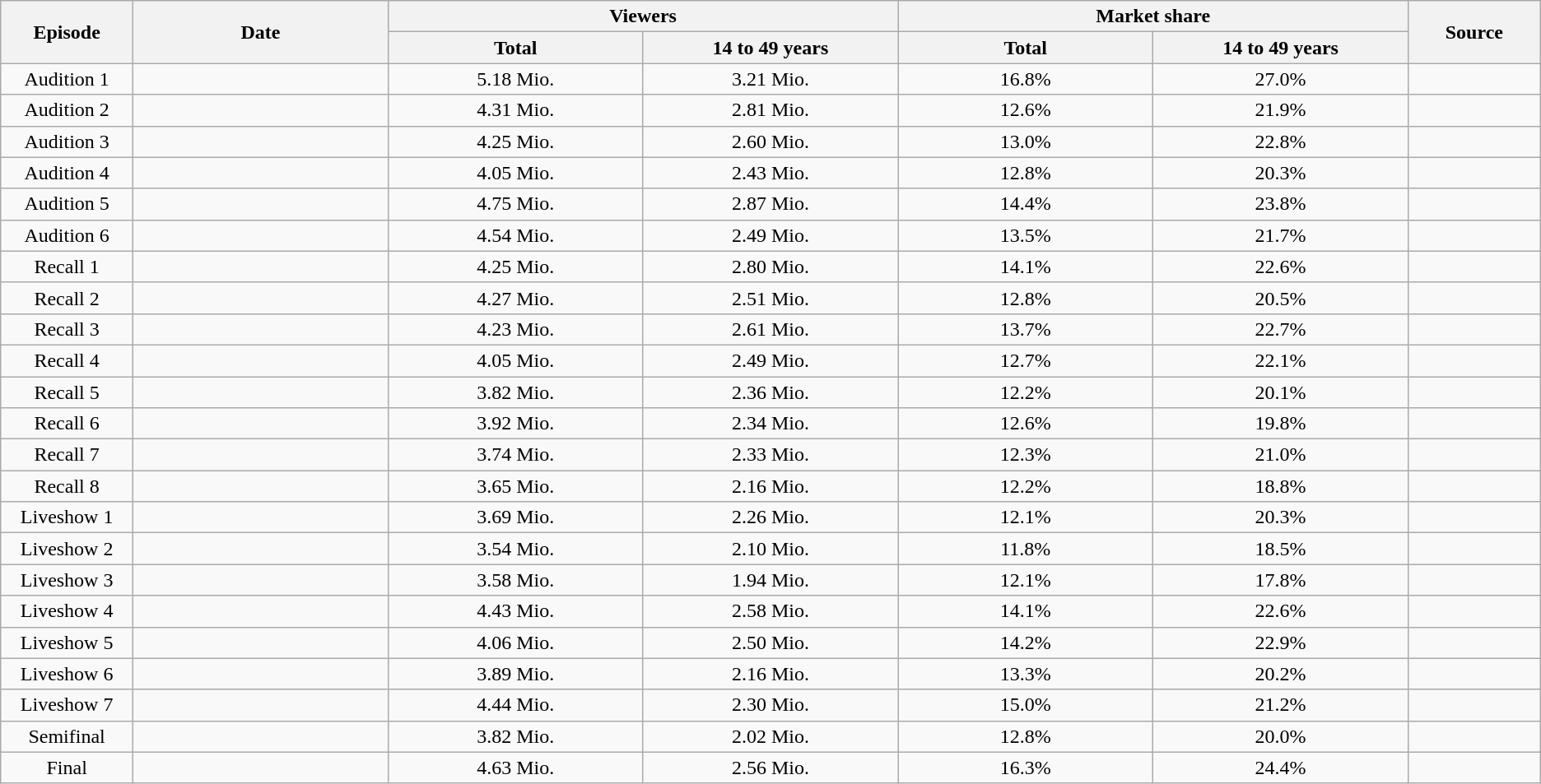<table class="wikitable sortable" style="text-align:center">
<tr class="hintergrundfarbe5">
<th rowspan="2" width="100px">Episode</th>
<th width="200" rowspan="2">Date</th>
<th colspan="2" width="400px">Viewers</th>
<th colspan="2" width="400px">Market share</th>
<th rowspan="2" width="100px">Source</th>
</tr>
<tr>
<th width="200px">Total</th>
<th width="200px">14 to 49 years</th>
<th width="200px">Total</th>
<th width="200px">14 to 49 years</th>
</tr>
<tr>
<td>Audition 1</td>
<td></td>
<td>5.18 Mio.</td>
<td>3.21 Mio.</td>
<td>16.8%</td>
<td>27.0%</td>
<td></td>
</tr>
<tr>
<td>Audition 2</td>
<td></td>
<td>4.31 Mio.</td>
<td>2.81 Mio.</td>
<td>12.6%</td>
<td>21.9%</td>
<td></td>
</tr>
<tr>
<td>Audition 3</td>
<td></td>
<td>4.25 Mio.</td>
<td>2.60 Mio.</td>
<td>13.0%</td>
<td>22.8%</td>
<td></td>
</tr>
<tr>
<td>Audition 4</td>
<td></td>
<td>4.05 Mio.</td>
<td>2.43 Mio.</td>
<td>12.8%</td>
<td>20.3%</td>
<td></td>
</tr>
<tr>
<td>Audition 5</td>
<td></td>
<td>4.75 Mio.</td>
<td>2.87 Mio.</td>
<td>14.4%</td>
<td>23.8%</td>
<td></td>
</tr>
<tr>
<td>Audition 6</td>
<td></td>
<td>4.54 Mio.</td>
<td>2.49 Mio.</td>
<td>13.5%</td>
<td>21.7%</td>
<td></td>
</tr>
<tr>
<td>Recall 1</td>
<td></td>
<td>4.25 Mio.</td>
<td>2.80 Mio.</td>
<td>14.1%</td>
<td>22.6%</td>
<td></td>
</tr>
<tr>
<td>Recall 2</td>
<td></td>
<td>4.27 Mio.</td>
<td>2.51 Mio.</td>
<td>12.8%</td>
<td>20.5%</td>
<td></td>
</tr>
<tr>
<td>Recall 3</td>
<td></td>
<td>4.23 Mio.</td>
<td>2.61 Mio.</td>
<td>13.7%</td>
<td>22.7%</td>
<td></td>
</tr>
<tr>
<td>Recall 4</td>
<td></td>
<td>4.05 Mio.</td>
<td>2.49 Mio.</td>
<td>12.7%</td>
<td>22.1%</td>
<td></td>
</tr>
<tr>
<td>Recall 5</td>
<td></td>
<td>3.82 Mio.</td>
<td>2.36 Mio.</td>
<td>12.2%</td>
<td>20.1%</td>
<td></td>
</tr>
<tr>
<td>Recall 6</td>
<td></td>
<td>3.92 Mio.</td>
<td>2.34 Mio.</td>
<td>12.6%</td>
<td>19.8%</td>
<td></td>
</tr>
<tr>
<td>Recall 7</td>
<td></td>
<td>3.74 Mio.</td>
<td>2.33 Mio.</td>
<td>12.3%</td>
<td>21.0%</td>
<td></td>
</tr>
<tr>
<td>Recall 8</td>
<td></td>
<td>3.65 Mio.</td>
<td>2.16 Mio.</td>
<td>12.2%</td>
<td>18.8%</td>
<td></td>
</tr>
<tr>
<td>Liveshow 1</td>
<td></td>
<td>3.69 Mio.</td>
<td>2.26 Mio.</td>
<td>12.1%</td>
<td>20.3%</td>
<td></td>
</tr>
<tr>
<td>Liveshow 2</td>
<td></td>
<td>3.54 Mio.</td>
<td>2.10 Mio.</td>
<td>11.8%</td>
<td>18.5%</td>
<td></td>
</tr>
<tr>
<td>Liveshow 3</td>
<td></td>
<td>3.58 Mio.</td>
<td>1.94 Mio.</td>
<td>12.1%</td>
<td>17.8%</td>
<td></td>
</tr>
<tr>
<td>Liveshow 4</td>
<td></td>
<td>4.43 Mio.</td>
<td>2.58 Mio.</td>
<td>14.1%</td>
<td>22.6%</td>
<td></td>
</tr>
<tr>
<td>Liveshow 5</td>
<td></td>
<td>4.06 Mio.</td>
<td>2.50 Mio.</td>
<td>14.2%</td>
<td>22.9%</td>
<td></td>
</tr>
<tr>
<td>Liveshow 6</td>
<td></td>
<td>3.89 Mio.</td>
<td>2.16 Mio.</td>
<td>13.3%</td>
<td>20.2%</td>
<td></td>
</tr>
<tr>
<td>Liveshow 7</td>
<td></td>
<td>4.44 Mio.</td>
<td>2.30 Mio.</td>
<td>15.0%</td>
<td>21.2%</td>
<td></td>
</tr>
<tr>
<td>Semifinal</td>
<td></td>
<td>3.82 Mio.</td>
<td>2.02 Mio.</td>
<td>12.8%</td>
<td>20.0%</td>
<td></td>
</tr>
<tr>
<td>Final</td>
<td></td>
<td>4.63 Mio.</td>
<td>2.56 Mio.</td>
<td>16.3%</td>
<td>24.4%</td>
<td></td>
</tr>
</table>
